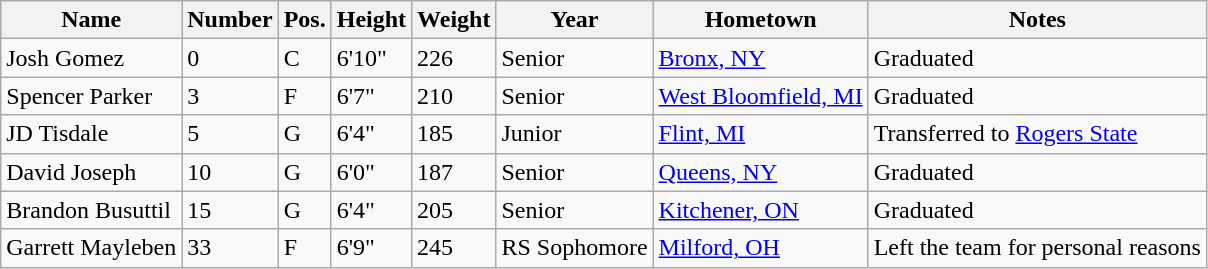<table class="wikitable sortable" border="1">
<tr>
<th>Name</th>
<th>Number</th>
<th>Pos.</th>
<th>Height</th>
<th>Weight</th>
<th>Year</th>
<th>Hometown</th>
<th class="unsortable">Notes</th>
</tr>
<tr>
<td>Josh Gomez</td>
<td>0</td>
<td>C</td>
<td>6'10"</td>
<td>226</td>
<td>Senior</td>
<td><a href='#'>Bronx, NY</a></td>
<td>Graduated</td>
</tr>
<tr>
<td>Spencer Parker</td>
<td>3</td>
<td>F</td>
<td>6'7"</td>
<td>210</td>
<td>Senior</td>
<td><a href='#'>West Bloomfield, MI</a></td>
<td>Graduated</td>
</tr>
<tr>
<td>JD Tisdale</td>
<td>5</td>
<td>G</td>
<td>6'4"</td>
<td>185</td>
<td>Junior</td>
<td><a href='#'>Flint, MI</a></td>
<td>Transferred to <a href='#'>Rogers State</a></td>
</tr>
<tr>
<td>David Joseph</td>
<td>10</td>
<td>G</td>
<td>6'0"</td>
<td>187</td>
<td>Senior</td>
<td><a href='#'>Queens, NY</a></td>
<td>Graduated</td>
</tr>
<tr>
<td>Brandon Busuttil</td>
<td>15</td>
<td>G</td>
<td>6'4"</td>
<td>205</td>
<td>Senior</td>
<td><a href='#'>Kitchener, ON</a></td>
<td>Graduated</td>
</tr>
<tr>
<td>Garrett Mayleben</td>
<td>33</td>
<td>F</td>
<td>6'9"</td>
<td>245</td>
<td>RS Sophomore</td>
<td><a href='#'>Milford, OH</a></td>
<td>Left the team for personal reasons</td>
</tr>
</table>
